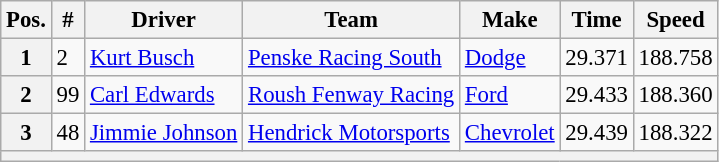<table class="wikitable" style="font-size:95%">
<tr>
<th>Pos.</th>
<th>#</th>
<th>Driver</th>
<th>Team</th>
<th>Make</th>
<th>Time</th>
<th>Speed</th>
</tr>
<tr>
<th>1</th>
<td>2</td>
<td><a href='#'>Kurt Busch</a></td>
<td><a href='#'>Penske Racing South</a></td>
<td><a href='#'>Dodge</a></td>
<td>29.371</td>
<td>188.758</td>
</tr>
<tr>
<th>2</th>
<td>99</td>
<td><a href='#'>Carl Edwards</a></td>
<td><a href='#'>Roush Fenway Racing</a></td>
<td><a href='#'>Ford</a></td>
<td>29.433</td>
<td>188.360</td>
</tr>
<tr>
<th>3</th>
<td>48</td>
<td><a href='#'>Jimmie Johnson</a></td>
<td><a href='#'>Hendrick Motorsports</a></td>
<td><a href='#'>Chevrolet</a></td>
<td>29.439</td>
<td>188.322</td>
</tr>
<tr>
<th colspan="7"></th>
</tr>
</table>
